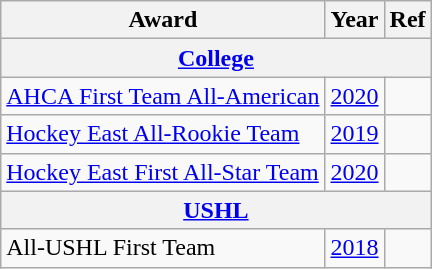<table class="wikitable">
<tr>
<th>Award</th>
<th>Year</th>
<th>Ref</th>
</tr>
<tr>
<th colspan="3"><a href='#'>College</a></th>
</tr>
<tr>
<td><a href='#'>AHCA First Team All-American</a></td>
<td><a href='#'>2020</a></td>
<td></td>
</tr>
<tr>
<td><a href='#'>Hockey East All-Rookie Team</a></td>
<td><a href='#'>2019</a></td>
<td></td>
</tr>
<tr>
<td><a href='#'>Hockey East First All-Star Team</a></td>
<td><a href='#'>2020</a></td>
<td></td>
</tr>
<tr>
<th colspan="3"><a href='#'>USHL</a></th>
</tr>
<tr>
<td>All-USHL First Team</td>
<td><a href='#'>2018</a></td>
<td></td>
</tr>
</table>
